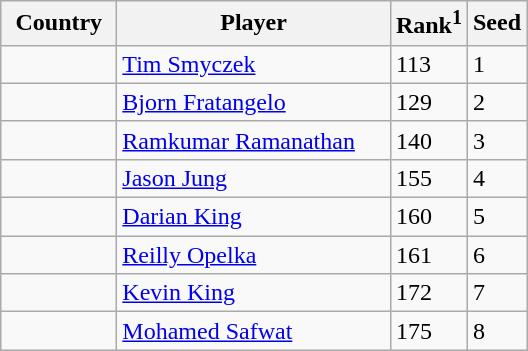<table class="sortable wikitable">
<tr>
<th width="70">Country</th>
<th width="175">Player</th>
<th>Rank<sup>1</sup></th>
<th>Seed</th>
</tr>
<tr>
<td></td>
<td><a href='#'>Tim Smyczek</a></td>
<td>113</td>
<td>1</td>
</tr>
<tr>
<td></td>
<td><a href='#'>Bjorn Fratangelo</a></td>
<td>129</td>
<td>2</td>
</tr>
<tr>
<td></td>
<td><a href='#'>Ramkumar Ramanathan</a></td>
<td>140</td>
<td>3</td>
</tr>
<tr>
<td></td>
<td><a href='#'>Jason Jung</a></td>
<td>155</td>
<td>4</td>
</tr>
<tr>
<td></td>
<td><a href='#'>Darian King</a></td>
<td>160</td>
<td>5</td>
</tr>
<tr>
<td></td>
<td><a href='#'>Reilly Opelka</a></td>
<td>161</td>
<td>6</td>
</tr>
<tr>
<td></td>
<td><a href='#'>Kevin King</a></td>
<td>172</td>
<td>7</td>
</tr>
<tr>
<td></td>
<td><a href='#'>Mohamed Safwat</a></td>
<td>175</td>
<td>8</td>
</tr>
</table>
